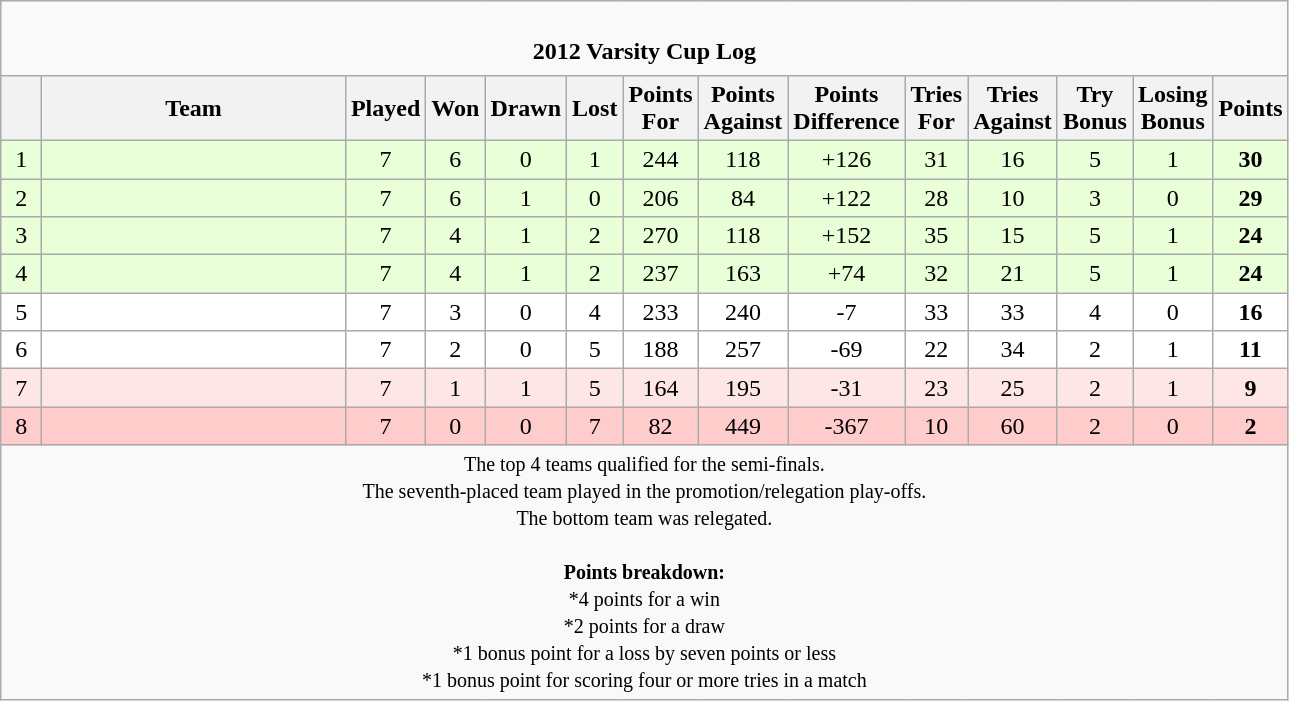<table class="wikitable" style="text-align: center;">
<tr>
<td colspan="14" cellpadding="0" cellspacing="0"><br><table border="0" width="100%" cellpadding="0" cellspacing="0">
<tr>
<td style="border:0px"><strong>2012 Varsity Cup Log</strong></td>
</tr>
</table>
</td>
</tr>
<tr>
<th bgcolor="#efefef" width="20"></th>
<th bgcolor="#efefef" width="195">Team</th>
<th bgcolor="#efefef" width="20">Played</th>
<th bgcolor="#efefef" width="20">Won</th>
<th bgcolor="#efefef" width="20">Drawn</th>
<th bgcolor="#efefef" width="20">Lost</th>
<th bgcolor="#efefef" width="20">Points For</th>
<th bgcolor="#efefef" width="20">Points Against</th>
<th bgcolor="#efefef" width="20">Points Difference</th>
<th bgcolor="#efefef" width="20">Tries For</th>
<th bgcolor="#efefef" width="20">Tries Against</th>
<th bgcolor="#efefef" width="20">Try Bonus</th>
<th bgcolor="#efefef" width="20">Losing Bonus</th>
<th bgcolor="#efefef" width="20">Points<br></th>
</tr>
<tr bgcolor=#E8FFD8 align=center>
<td>1</td>
<td align=left></td>
<td>7</td>
<td>6</td>
<td>0</td>
<td>1</td>
<td>244</td>
<td>118</td>
<td>+126</td>
<td>31</td>
<td>16</td>
<td>5</td>
<td>1</td>
<td><strong>30</strong></td>
</tr>
<tr bgcolor=#E8FFD8 align=center>
<td>2</td>
<td align=left></td>
<td>7</td>
<td>6</td>
<td>1</td>
<td>0</td>
<td>206</td>
<td>84</td>
<td>+122</td>
<td>28</td>
<td>10</td>
<td>3</td>
<td>0</td>
<td><strong>29</strong></td>
</tr>
<tr bgcolor=#E8FFD8 align=center>
<td>3</td>
<td align=left></td>
<td>7</td>
<td>4</td>
<td>1</td>
<td>2</td>
<td>270</td>
<td>118</td>
<td>+152</td>
<td>35</td>
<td>15</td>
<td>5</td>
<td>1</td>
<td><strong>24</strong></td>
</tr>
<tr bgcolor=#E8FFD8 align=center>
<td>4</td>
<td align=left></td>
<td>7</td>
<td>4</td>
<td>1</td>
<td>2</td>
<td>237</td>
<td>163</td>
<td>+74</td>
<td>32</td>
<td>21</td>
<td>5</td>
<td>1</td>
<td><strong>24</strong></td>
</tr>
<tr bgcolor=#ffffff align=center>
<td>5</td>
<td align=left></td>
<td>7</td>
<td>3</td>
<td>0</td>
<td>4</td>
<td>233</td>
<td>240</td>
<td>-7</td>
<td>33</td>
<td>33</td>
<td>4</td>
<td>0</td>
<td><strong>16</strong></td>
</tr>
<tr bgcolor=#ffffff align=center>
<td>6</td>
<td align=left></td>
<td>7</td>
<td>2</td>
<td>0</td>
<td>5</td>
<td>188</td>
<td>257</td>
<td>-69</td>
<td>22</td>
<td>34</td>
<td>2</td>
<td>1</td>
<td><strong>11</strong></td>
</tr>
<tr bgcolor=#FFE6E6 align=center>
<td>7</td>
<td align=left></td>
<td>7</td>
<td>1</td>
<td>1</td>
<td>5</td>
<td>164</td>
<td>195</td>
<td>-31</td>
<td>23</td>
<td>25</td>
<td>2</td>
<td>1</td>
<td><strong>9</strong></td>
</tr>
<tr bgcolor=#FFCCCC align=center>
<td>8</td>
<td align=left></td>
<td>7</td>
<td>0</td>
<td>0</td>
<td>7</td>
<td>82</td>
<td>449</td>
<td>-367</td>
<td>10</td>
<td>60</td>
<td>2</td>
<td>0</td>
<td><strong>2</strong></td>
</tr>
<tr |align=left|>
<td colspan="14" style="border:0px"><small>The top 4 teams qualified for the semi-finals.<br>The seventh-placed team played in the promotion/relegation play-offs.<br>The bottom team was relegated.<br><br><strong>Points breakdown:</strong><br>*4 points for a win<br>*2 points for a draw<br>*1 bonus point for a loss by seven points or less<br>*1 bonus point for scoring four or more tries in a match</small></td>
</tr>
</table>
